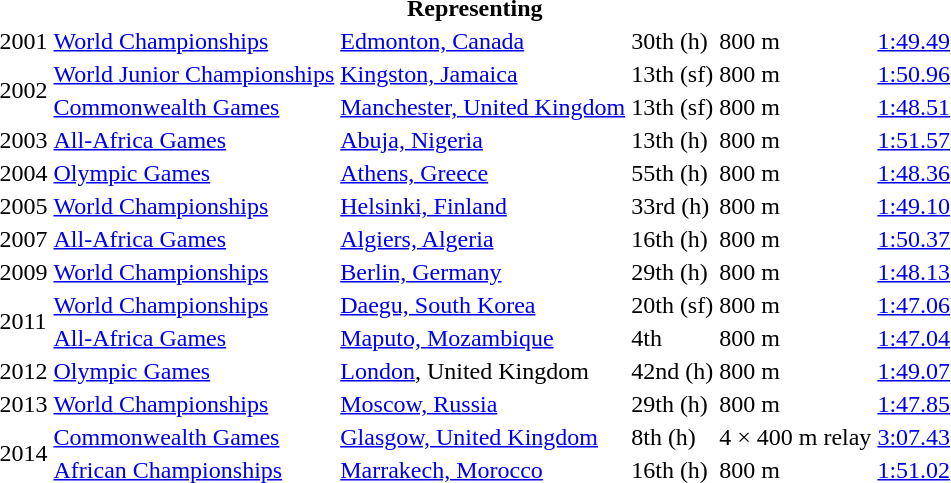<table>
<tr>
<th colspan="6">Representing </th>
</tr>
<tr>
<td>2001</td>
<td><a href='#'>World Championships</a></td>
<td><a href='#'>Edmonton, Canada</a></td>
<td>30th (h)</td>
<td>800 m</td>
<td><a href='#'>1:49.49</a></td>
</tr>
<tr>
<td rowspan=2>2002</td>
<td><a href='#'>World Junior Championships</a></td>
<td><a href='#'>Kingston, Jamaica</a></td>
<td>13th (sf)</td>
<td>800 m</td>
<td><a href='#'>1:50.96</a></td>
</tr>
<tr>
<td><a href='#'>Commonwealth Games</a></td>
<td><a href='#'>Manchester, United Kingdom</a></td>
<td>13th (sf)</td>
<td>800 m</td>
<td><a href='#'>1:48.51</a></td>
</tr>
<tr>
<td>2003</td>
<td><a href='#'>All-Africa Games</a></td>
<td><a href='#'>Abuja, Nigeria</a></td>
<td>13th (h)</td>
<td>800 m</td>
<td><a href='#'>1:51.57</a></td>
</tr>
<tr>
<td>2004</td>
<td><a href='#'>Olympic Games</a></td>
<td><a href='#'>Athens, Greece</a></td>
<td>55th (h)</td>
<td>800 m</td>
<td><a href='#'>1:48.36</a></td>
</tr>
<tr>
<td>2005</td>
<td><a href='#'>World Championships</a></td>
<td><a href='#'>Helsinki, Finland</a></td>
<td>33rd (h)</td>
<td>800 m</td>
<td><a href='#'>1:49.10</a></td>
</tr>
<tr>
<td>2007</td>
<td><a href='#'>All-Africa Games</a></td>
<td><a href='#'>Algiers, Algeria</a></td>
<td>16th (h)</td>
<td>800 m</td>
<td><a href='#'>1:50.37</a></td>
</tr>
<tr>
<td>2009</td>
<td><a href='#'>World Championships</a></td>
<td><a href='#'>Berlin, Germany</a></td>
<td>29th (h)</td>
<td>800 m</td>
<td><a href='#'>1:48.13</a></td>
</tr>
<tr>
<td rowspan=2>2011</td>
<td><a href='#'>World Championships</a></td>
<td><a href='#'>Daegu, South Korea</a></td>
<td>20th (sf)</td>
<td>800 m</td>
<td><a href='#'>1:47.06</a></td>
</tr>
<tr>
<td><a href='#'>All-Africa Games</a></td>
<td><a href='#'>Maputo, Mozambique</a></td>
<td>4th</td>
<td>800 m</td>
<td><a href='#'>1:47.04</a></td>
</tr>
<tr>
<td>2012</td>
<td><a href='#'>Olympic Games</a></td>
<td><a href='#'>London</a>, United Kingdom</td>
<td>42nd (h)</td>
<td>800 m</td>
<td><a href='#'>1:49.07</a></td>
</tr>
<tr>
<td>2013</td>
<td><a href='#'>World Championships</a></td>
<td><a href='#'>Moscow, Russia</a></td>
<td>29th (h)</td>
<td>800 m</td>
<td><a href='#'>1:47.85</a></td>
</tr>
<tr>
<td rowspan=2>2014</td>
<td><a href='#'>Commonwealth Games</a></td>
<td><a href='#'>Glasgow, United Kingdom</a></td>
<td>8th (h)</td>
<td>4 × 400 m relay</td>
<td><a href='#'>3:07.43</a></td>
</tr>
<tr>
<td><a href='#'>African Championships</a></td>
<td><a href='#'>Marrakech, Morocco</a></td>
<td>16th (h)</td>
<td>800 m</td>
<td><a href='#'>1:51.02</a></td>
</tr>
</table>
